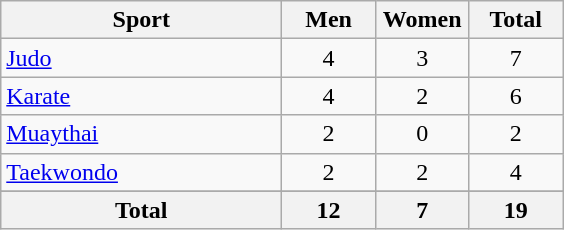<table class="wikitable sortable" style="text-align:center;">
<tr>
<th width=180>Sport</th>
<th width=55>Men</th>
<th width=55>Women</th>
<th width=55>Total</th>
</tr>
<tr>
<td align=left><a href='#'>Judo</a></td>
<td>4</td>
<td>3</td>
<td>7</td>
</tr>
<tr>
<td align=left><a href='#'>Karate</a></td>
<td>4</td>
<td>2</td>
<td>6</td>
</tr>
<tr>
<td align=left><a href='#'>Muaythai</a></td>
<td>2</td>
<td>0</td>
<td>2</td>
</tr>
<tr>
<td align=left><a href='#'>Taekwondo</a></td>
<td>2</td>
<td>2</td>
<td>4</td>
</tr>
<tr>
</tr>
<tr class="sortbottom">
<th>Total</th>
<th>12</th>
<th>7</th>
<th>19</th>
</tr>
</table>
